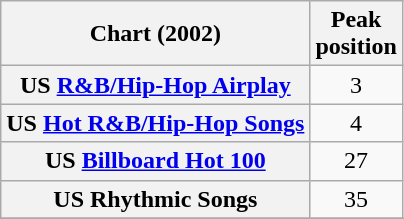<table class="wikitable sortable plainrowheaders">
<tr>
<th scope="col">Chart (2002)</th>
<th scope="col">Peak<br>position</th>
</tr>
<tr>
<th scope="row">US <a href='#'>R&B/Hip-Hop Airplay</a></th>
<td style="text-align:center;">3</td>
</tr>
<tr>
<th scope="row">US <a href='#'>Hot R&B/Hip-Hop Songs</a></th>
<td style="text-align:center;">4</td>
</tr>
<tr>
<th scope="row">US <a href='#'>Billboard Hot 100</a></th>
<td style="text-align:center;">27</td>
</tr>
<tr>
<th scope="row">US Rhythmic Songs</th>
<td style="text-align:center;">35</td>
</tr>
<tr>
</tr>
</table>
